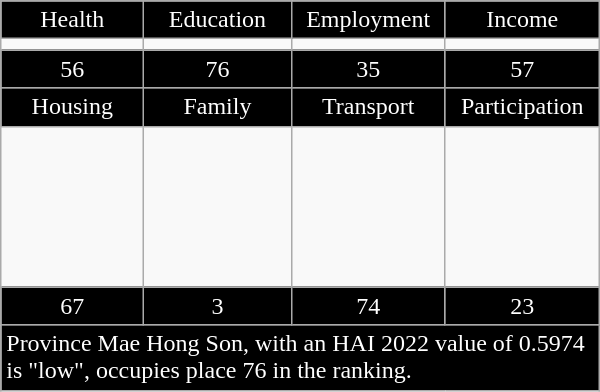<table class="wikitable floatright" style="width:400px;">
<tr style="color:white; text-align:center; background:black;">
<td style="width:100px; ">Health</td>
<td style="width:100px; ">Education</td>
<td style="width:100px; ">Employment</td>
<td style="width:100px; ">Income</td>
</tr>
<tr>
<td></td>
<td></td>
<td></td>
<td></td>
</tr>
<tr style="color:white; text-align:center; background:black;">
<td>56</td>
<td>76</td>
<td>35</td>
<td>57</td>
</tr>
<tr style="color:white; text-align:center; background:black;">
<td>Housing</td>
<td>Family</td>
<td>Transport</td>
<td>Participation</td>
</tr>
<tr>
<td style="height:100px;"></td>
<td></td>
<td></td>
<td></td>
</tr>
<tr style="color:white; text-align:center; background:black;">
<td>67</td>
<td>3</td>
<td>74</td>
<td>23</td>
</tr>
<tr>
<td colspan="4"; style="background:black; color:white;">Province Mae Hong Son, with an HAI 2022 value of 0.5974 is "low", occupies place 76 in the ranking.</td>
</tr>
</table>
